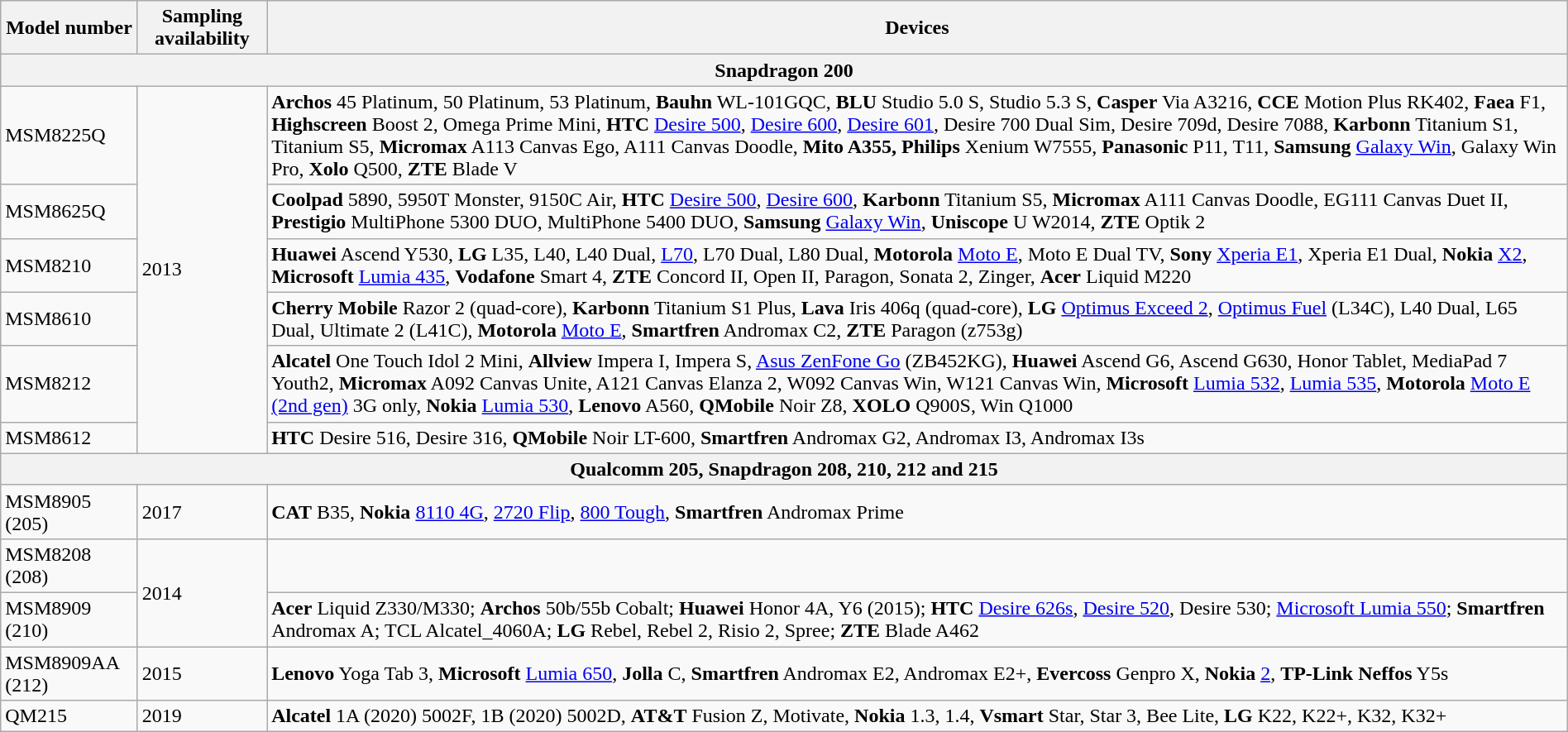<table class="wikitable" style="width:100%">
<tr>
<th>Model number</th>
<th>Sampling availability</th>
<th>Devices</th>
</tr>
<tr>
<th colspan="3">Snapdragon 200</th>
</tr>
<tr>
<td>MSM8225Q</td>
<td rowspan="6">2013</td>
<td><strong>Archos</strong> 45 Platinum, 50 Platinum, 53 Platinum, <strong>Bauhn</strong> WL-101GQC, <strong>BLU</strong> Studio 5.0 S, Studio 5.3 S, <strong>Casper</strong> Via A3216, <strong>CCE</strong> Motion Plus RK402, <strong>Faea</strong> F1, <strong>Highscreen</strong> Boost 2, Omega Prime Mini, <strong>HTC</strong> <a href='#'>Desire 500</a>, <a href='#'>Desire 600</a>, <a href='#'>Desire 601</a>, Desire 700 Dual Sim, Desire 709d, Desire 7088, <strong>Karbonn</strong> Titanium S1, Titanium S5, <strong>Micromax</strong> A113 Canvas Ego, A111 Canvas Doodle, <strong>Mito A355, Philips</strong> Xenium W7555, <strong>Panasonic</strong> P11, T11, <strong>Samsung</strong> <a href='#'>Galaxy Win</a>, Galaxy Win Pro, <strong>Xolo</strong> Q500, <strong>ZTE</strong> Blade V</td>
</tr>
<tr>
<td>MSM8625Q</td>
<td><strong>Coolpad</strong> 5890, 5950T Monster, 9150C Air, <strong>HTC</strong> <a href='#'>Desire 500</a>, <a href='#'>Desire 600</a>, <strong>Karbonn</strong> Titanium S5, <strong>Micromax</strong> A111 Canvas Doodle, EG111 Canvas Duet II, <strong>Prestigio</strong> MultiPhone 5300 DUO, MultiPhone 5400 DUO, <strong>Samsung</strong> <a href='#'>Galaxy Win</a>, <strong>Uniscope</strong> U W2014, <strong>ZTE</strong> Optik 2</td>
</tr>
<tr>
<td>MSM8210</td>
<td><strong>Huawei</strong> Ascend Y530, <strong>LG</strong> L35, L40, L40 Dual, <a href='#'>L70</a>, L70 Dual, L80 Dual, <strong>Motorola</strong> <a href='#'>Moto E</a>, Moto E Dual TV, <strong>Sony</strong> <a href='#'>Xperia E1</a>, Xperia E1 Dual, <strong>Nokia</strong> <a href='#'>X2</a>, <strong>Microsoft</strong> <a href='#'>Lumia 435</a>, <strong>Vodafone</strong> Smart 4, <strong>ZTE</strong> Concord II, Open II, Paragon, Sonata 2, Zinger, <strong>Acer</strong> Liquid M220</td>
</tr>
<tr>
<td>MSM8610</td>
<td><strong>Cherry Mobile</strong> Razor 2 (quad-core), <strong>Karbonn</strong> Titanium S1 Plus, <strong>Lava</strong> Iris 406q (quad-core), <strong>LG</strong> <a href='#'>Optimus Exceed 2</a>, <a href='#'>Optimus Fuel</a> (L34C), L40 Dual, L65 Dual, Ultimate 2 (L41C), <strong>Motorola</strong> <a href='#'>Moto E</a>, <strong>Smartfren</strong> Andromax C2, <strong>ZTE</strong> Paragon (z753g)</td>
</tr>
<tr>
<td>MSM8212</td>
<td><strong>Alcatel</strong> One Touch Idol 2 Mini, <strong>Allview</strong> Impera I, Impera S, <a href='#'>Asus ZenFone Go</a> (ZB452KG), <strong>Huawei</strong> Ascend G6, Ascend G630, Honor Tablet, MediaPad 7 Youth2, <strong>Micromax</strong> A092 Canvas Unite, A121 Canvas Elanza 2, W092 Canvas Win, W121 Canvas Win, <strong>Microsoft</strong> <a href='#'>Lumia 532</a>, <a href='#'>Lumia 535</a>, <strong>Motorola</strong> <a href='#'>Moto E (2nd gen)</a> 3G only, <strong>Nokia</strong> <a href='#'>Lumia 530</a>, <strong>Lenovo</strong> A560, <strong>QMobile</strong> Noir Z8, <strong>XOLO</strong> Q900S, Win Q1000</td>
</tr>
<tr>
<td>MSM8612</td>
<td><strong>HTC</strong> Desire 516, Desire 316, <strong>QMobile</strong> Noir LT-600, <strong>Smartfren</strong> Andromax G2, Andromax I3, Andromax I3s</td>
</tr>
<tr>
<th colspan="3">Qualcomm 205, Snapdragon 208, 210, 212 and 215</th>
</tr>
<tr>
<td>MSM8905 (205)</td>
<td>2017</td>
<td><strong>CAT</strong> B35, <strong>Nokia</strong> <a href='#'>8110 4G</a>, <a href='#'>2720 Flip</a>, <a href='#'>800 Tough</a>, <strong>Smartfren</strong> Andromax Prime</td>
</tr>
<tr>
<td>MSM8208 (208)</td>
<td rowspan="2">2014</td>
<td></td>
</tr>
<tr>
<td>MSM8909 (210)</td>
<td><strong>Acer</strong> Liquid Z330/M330; <strong>Archos</strong> 50b/55b Cobalt; <strong>Huawei</strong> Honor 4A, Y6 (2015); <strong>HTC</strong> <a href='#'>Desire 626s</a>, <a href='#'>Desire 520</a>, Desire 530; <a href='#'>Microsoft Lumia 550</a>; <strong>Smartfren</strong> Andromax A; TCL Alcatel_4060A; <strong>LG</strong> Rebel, Rebel 2, Risio 2, Spree; <strong>ZTE</strong> Blade A462</td>
</tr>
<tr>
<td>MSM8909AA (212)</td>
<td>2015</td>
<td><strong>Lenovo</strong> Yoga Tab 3, <strong>Microsoft</strong> <a href='#'>Lumia 650</a>, <strong>Jolla</strong> C, <strong>Smartfren</strong> Andromax E2, Andromax E2+, <strong>Evercoss</strong> Genpro X, <strong>Nokia</strong> <a href='#'>2</a>, <strong>TP-Link Neffos</strong> Y5s</td>
</tr>
<tr>
<td>QM215</td>
<td>2019</td>
<td><strong>Alcatel</strong> 1A (2020) 5002F, 1B (2020) 5002D, <strong>AT&T</strong> Fusion Z, Motivate, <strong>Nokia</strong> 1.3, 1.4, <strong>Vsmart</strong> Star, Star 3, Bee Lite, <strong>LG</strong> K22, K22+, K32, K32+</td>
</tr>
</table>
